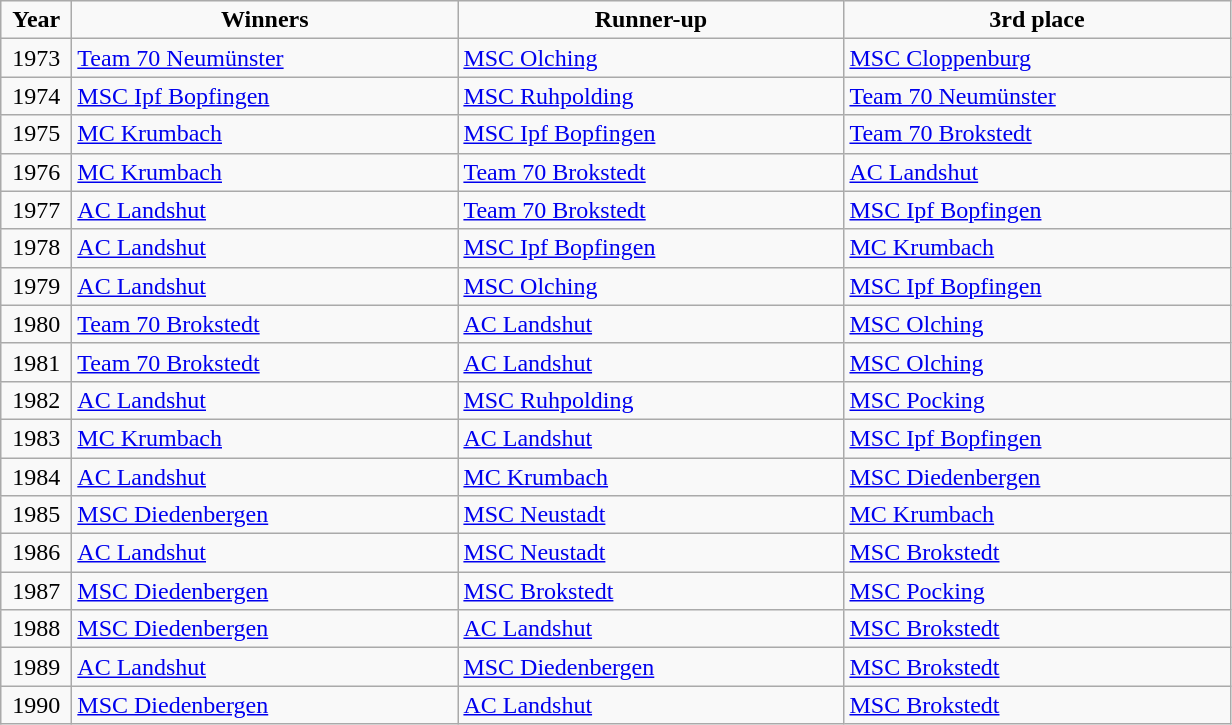<table class="wikitable">
<tr align=center>
<td width=40px  ><strong>Year</strong></td>
<td width=250px ><strong>Winners</strong></td>
<td width=250px ><strong>Runner-up</strong></td>
<td width=250px ><strong>3rd place</strong></td>
</tr>
<tr>
<td align=center>1973</td>
<td><a href='#'>Team 70 Neumünster</a></td>
<td><a href='#'>MSC Olching</a></td>
<td><a href='#'>MSC Cloppenburg</a></td>
</tr>
<tr>
<td align=center>1974</td>
<td><a href='#'>MSC Ipf Bopfingen</a></td>
<td><a href='#'>MSC Ruhpolding</a></td>
<td><a href='#'>Team 70 Neumünster</a></td>
</tr>
<tr>
<td align=center>1975</td>
<td><a href='#'>MC Krumbach</a></td>
<td><a href='#'>MSC Ipf Bopfingen</a></td>
<td><a href='#'>Team 70 Brokstedt</a></td>
</tr>
<tr>
<td align=center>1976</td>
<td><a href='#'>MC Krumbach</a></td>
<td><a href='#'>Team 70 Brokstedt</a></td>
<td><a href='#'>AC Landshut</a></td>
</tr>
<tr>
<td align=center>1977</td>
<td><a href='#'>AC Landshut</a></td>
<td><a href='#'>Team 70 Brokstedt</a></td>
<td><a href='#'>MSC Ipf Bopfingen</a></td>
</tr>
<tr>
<td align=center>1978</td>
<td><a href='#'>AC Landshut</a></td>
<td><a href='#'>MSC Ipf Bopfingen</a></td>
<td><a href='#'>MC Krumbach</a></td>
</tr>
<tr>
<td align=center>1979</td>
<td><a href='#'>AC Landshut</a></td>
<td><a href='#'>MSC Olching</a></td>
<td><a href='#'>MSC Ipf Bopfingen</a></td>
</tr>
<tr>
<td align=center>1980</td>
<td><a href='#'>Team 70 Brokstedt</a></td>
<td><a href='#'>AC Landshut</a></td>
<td><a href='#'>MSC Olching</a></td>
</tr>
<tr>
<td align=center>1981</td>
<td><a href='#'>Team 70 Brokstedt</a></td>
<td><a href='#'>AC Landshut</a></td>
<td><a href='#'>MSC Olching</a></td>
</tr>
<tr>
<td align=center>1982</td>
<td><a href='#'>AC Landshut</a></td>
<td><a href='#'>MSC Ruhpolding</a></td>
<td><a href='#'>MSC Pocking</a></td>
</tr>
<tr>
<td align=center>1983</td>
<td><a href='#'>MC Krumbach</a></td>
<td><a href='#'>AC Landshut</a></td>
<td><a href='#'>MSC Ipf Bopfingen</a></td>
</tr>
<tr>
<td align=center>1984</td>
<td><a href='#'>AC Landshut</a></td>
<td><a href='#'>MC Krumbach</a></td>
<td><a href='#'>MSC Diedenbergen</a></td>
</tr>
<tr>
<td align=center>1985</td>
<td><a href='#'>MSC Diedenbergen</a></td>
<td><a href='#'>MSC Neustadt</a></td>
<td><a href='#'>MC Krumbach</a></td>
</tr>
<tr>
<td align=center>1986</td>
<td><a href='#'>AC Landshut</a></td>
<td><a href='#'>MSC Neustadt</a></td>
<td><a href='#'>MSC Brokstedt</a></td>
</tr>
<tr>
<td align=center>1987</td>
<td><a href='#'>MSC Diedenbergen</a></td>
<td><a href='#'>MSC Brokstedt</a></td>
<td><a href='#'>MSC Pocking</a></td>
</tr>
<tr>
<td align=center>1988</td>
<td><a href='#'>MSC Diedenbergen</a></td>
<td><a href='#'>AC Landshut</a></td>
<td><a href='#'>MSC Brokstedt</a></td>
</tr>
<tr>
<td align=center>1989</td>
<td><a href='#'>AC Landshut</a></td>
<td><a href='#'>MSC Diedenbergen</a></td>
<td><a href='#'>MSC Brokstedt</a></td>
</tr>
<tr>
<td align=center>1990</td>
<td><a href='#'>MSC Diedenbergen</a></td>
<td><a href='#'>AC Landshut</a></td>
<td><a href='#'>MSC Brokstedt</a></td>
</tr>
</table>
